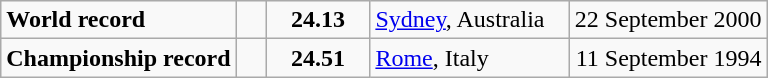<table class="wikitable">
<tr>
<td><strong>World record</strong></td>
<td style="padding-right:1em"></td>
<td style="text-align:center;padding-left:1em; padding-right:1em;"><strong>24.13</strong></td>
<td style="padding-right:1em"><a href='#'>Sydney</a>, Australia</td>
<td align=right>22 September 2000</td>
</tr>
<tr>
<td><strong>Championship record</strong></td>
<td style="padding-right:1em"></td>
<td style="text-align:center;padding-left:1em; padding-right:1em;"><strong>24.51</strong></td>
<td style="padding-right:1em"><a href='#'>Rome</a>, Italy</td>
<td align=right>11 September 1994</td>
</tr>
</table>
